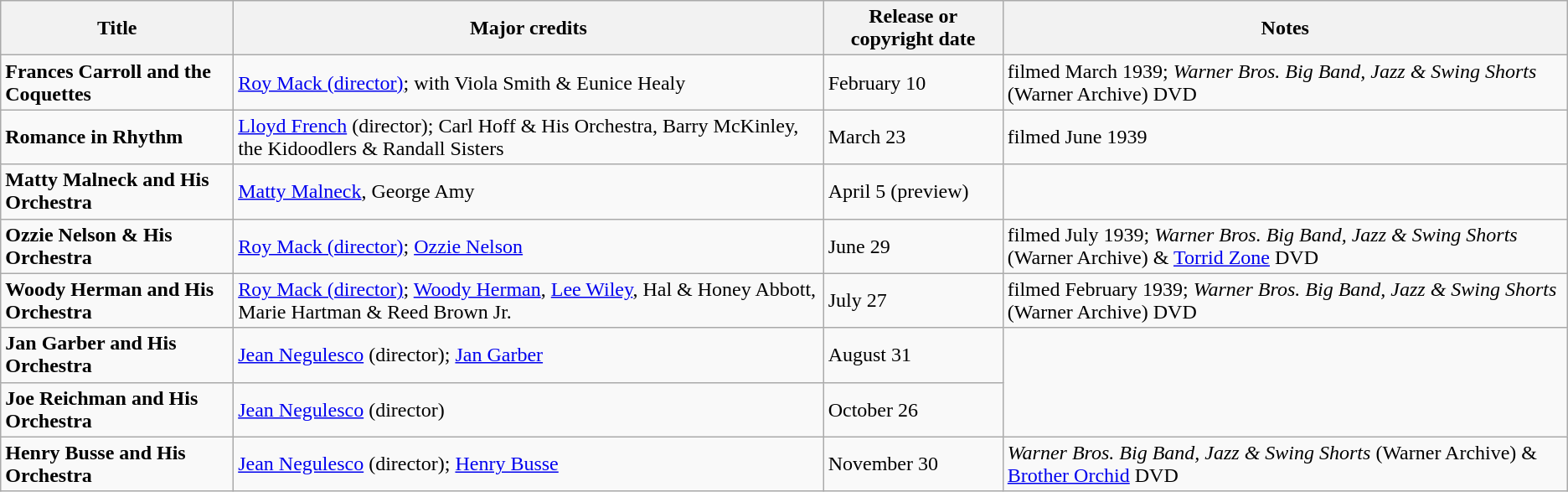<table class="wikitable sortable" border="1">
<tr>
<th>Title</th>
<th>Major credits</th>
<th>Release or copyright date</th>
<th>Notes</th>
</tr>
<tr>
<td><strong>Frances Carroll and the Coquettes</strong></td>
<td><a href='#'>Roy Mack (director)</a>; with Viola Smith & Eunice Healy</td>
<td>February 10</td>
<td>filmed March 1939; <em>Warner Bros. Big Band, Jazz & Swing Shorts</em> (Warner Archive) DVD</td>
</tr>
<tr>
<td><strong>Romance in Rhythm</strong></td>
<td><a href='#'>Lloyd French</a> (director); Carl Hoff & His Orchestra, Barry McKinley, the Kidoodlers & Randall Sisters</td>
<td>March 23</td>
<td>filmed June 1939</td>
</tr>
<tr>
<td><strong>Matty Malneck and His Orchestra</strong></td>
<td><a href='#'>Matty Malneck</a>, George Amy</td>
<td>April 5 (preview)</td>
</tr>
<tr>
<td><strong>Ozzie Nelson & His Orchestra</strong></td>
<td><a href='#'>Roy Mack (director)</a>; <a href='#'>Ozzie Nelson</a></td>
<td>June 29</td>
<td>filmed July 1939; <em>Warner Bros. Big Band, Jazz & Swing Shorts</em> (Warner Archive) & <a href='#'>Torrid Zone</a> DVD</td>
</tr>
<tr>
<td><strong>Woody Herman and His Orchestra</strong></td>
<td><a href='#'>Roy Mack (director)</a>; <a href='#'>Woody Herman</a>, <a href='#'>Lee Wiley</a>, Hal & Honey Abbott, Marie Hartman & Reed Brown Jr.</td>
<td>July 27</td>
<td>filmed February 1939; <em>Warner Bros. Big Band, Jazz & Swing Shorts</em> (Warner Archive) DVD</td>
</tr>
<tr>
<td><strong>Jan Garber and His Orchestra</strong></td>
<td><a href='#'>Jean Negulesco</a> (director); <a href='#'>Jan Garber</a></td>
<td>August 31</td>
</tr>
<tr>
<td><strong>Joe Reichman and His Orchestra</strong></td>
<td><a href='#'>Jean Negulesco</a> (director)</td>
<td>October 26</td>
</tr>
<tr>
<td><strong>Henry Busse and His Orchestra</strong></td>
<td><a href='#'>Jean Negulesco</a> (director); <a href='#'>Henry Busse</a></td>
<td>November 30</td>
<td><em>Warner Bros. Big Band, Jazz & Swing Shorts</em> (Warner Archive) & <a href='#'>Brother Orchid</a> DVD</td>
</tr>
</table>
